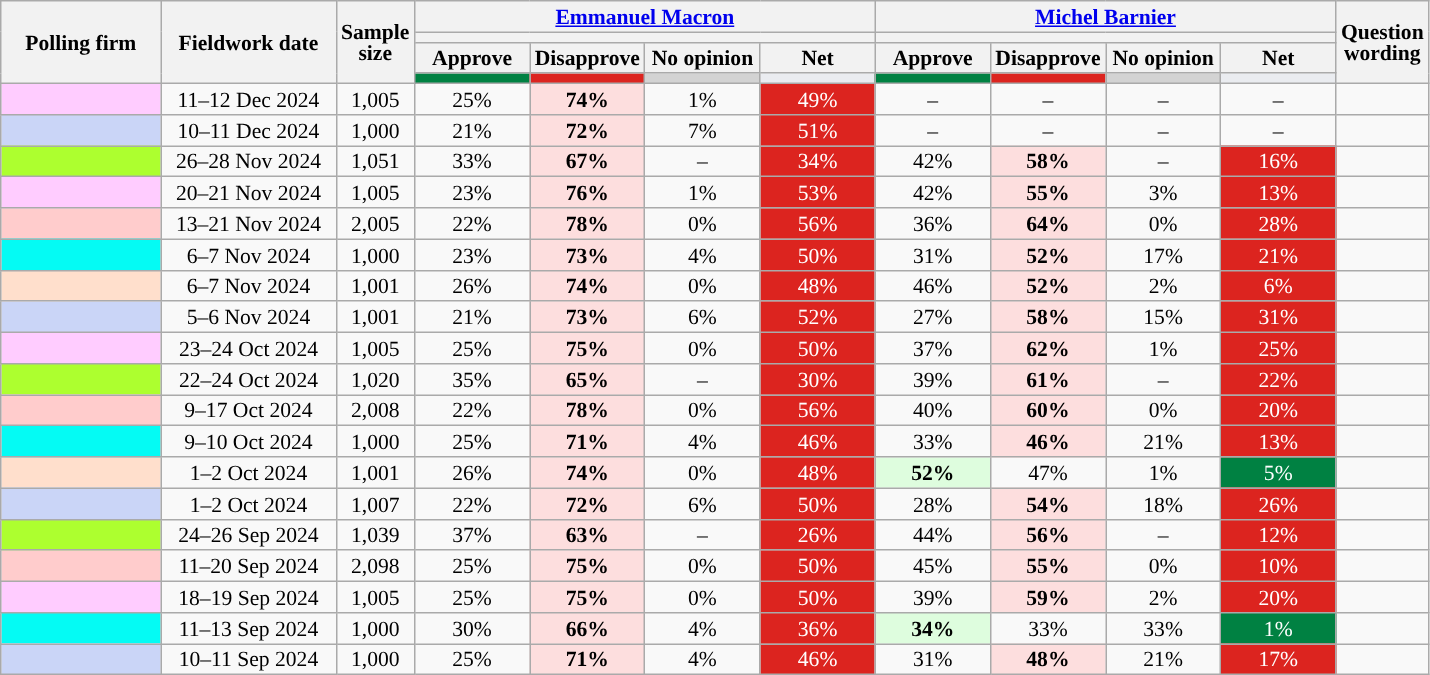<table class="wikitable sortable" style="text-align:center;font-size:90%;line-height:14px;">
<tr>
<th rowspan="4" style="width:100px;">Polling firm</th>
<th rowspan="4" style="width:110px;">Fieldwork date</th>
<th rowspan="4" style="width:35px;">Sample<br>size</th>
<th class="unsortable" colspan="4"><a href='#'>Emmanuel Macron</a></th>
<th class="unsortable" colspan="4"><a href='#'>Michel Barnier</a></th>
<th class="unsortable" rowspan="4" style="width:10px;">Question<br>wording</th>
</tr>
<tr>
<th class="unsortable" colspan="4" style="background:"></th>
<th class="unsortable" colspan="4" style="background:"></th>
</tr>
<tr>
<th class="unsortable" style="width:70px;">Approve</th>
<th class="unsortable" style="width:70px;">Disapprove</th>
<th class="unsortable" style="width:70px;">No opinion</th>
<th class="unsortable" style="width:70px;">Net</th>
<th class="unsortable" style="width:70px;">Approve</th>
<th class="unsortable" style="width:70px;">Disapprove</th>
<th class="unsortable" style="width:70px;">No opinion</th>
<th class="unsortable" style="width:70px;">Net</th>
</tr>
<tr>
<th style="background:#008142;"></th>
<th style="background:#DC241F;"></th>
<th style="background:lightgray;"></th>
<th style="background:#EAECF0;"></th>
<th style="background:#008142;"></th>
<th style="background:#DC241F;"></th>
<th style="background:lightgray;"></th>
<th style="background:#EAECF0;"></th>
</tr>
<tr>
<td style="background:#FFCCFF;"></td>
<td data-sort-value="2024-12-12">11–12 Dec 2024</td>
<td>1,005</td>
<td>25%</td>
<td style="background:#FDDEDE;"><strong>74%</strong></td>
<td>1%</td>
<td style="background:#DC241F;color:white;" data-sort-value="-49%">49%</td>
<td>–</td>
<td>–</td>
<td>–</td>
<td>–</td>
<td></td>
</tr>
<tr>
<td style="background:#CAD5F7;"></td>
<td data-sort-value="2024-12-11">10–11 Dec 2024</td>
<td>1,000</td>
<td>21%</td>
<td style="background:#FDDEDE;"><strong>72%</strong></td>
<td>7%</td>
<td style="background:#DC241F;color:white;" data-sort-value="-51%">51%</td>
<td>–</td>
<td>–</td>
<td>–</td>
<td>–</td>
<td></td>
</tr>
<tr>
<td style="background:GreenYellow;"></td>
<td data-sort-value="2024-11-28">26–28 Nov 2024</td>
<td>1,051</td>
<td>33%</td>
<td style="background:#FDDEDE;"><strong>67%</strong></td>
<td>–</td>
<td style="background:#DC241F;color:white;" data-sort-value="-34%">34%</td>
<td>42%</td>
<td style="background:#FDDEDE;"><strong>58%</strong></td>
<td>–</td>
<td style="background:#DC241F;color:white;" data-sort-value="-16%">16%</td>
<td></td>
</tr>
<tr>
<td style="background:#FFCCFF;"></td>
<td data-sort-value="2024-11-21">20–21 Nov 2024</td>
<td>1,005</td>
<td>23%</td>
<td style="background:#FDDEDE;"><strong>76%</strong></td>
<td>1%</td>
<td style="background:#DC241F;color:white;" data-sort-value="-53%">53%</td>
<td>42%</td>
<td style="background:#FDDEDE;"><strong>55%</strong></td>
<td>3%</td>
<td style="background:#DC241F;color:white;" data-sort-value="-13%">13%</td>
<td></td>
</tr>
<tr>
<td style="background:#FFCCCC;"></td>
<td data-sort-value="2024-11-21">13–21 Nov 2024</td>
<td>2,005</td>
<td>22%</td>
<td style="background:#FDDEDE;"><strong>78%</strong></td>
<td>0%</td>
<td style="background:#DC241F;color:white;" data-sort-value="-56%">56%</td>
<td>36%</td>
<td style="background:#FDDEDE;"><strong>64%</strong></td>
<td>0%</td>
<td style="background:#DC241F;color:white;" data-sort-value="-28%">28%</td>
<td></td>
</tr>
<tr>
<td style="background:#04FBF4;"></td>
<td data-sort-value="2024-11-07">6–7 Nov 2024</td>
<td>1,000</td>
<td>23%</td>
<td style="background:#FDDEDE;"><strong>73%</strong></td>
<td>4%</td>
<td style="background:#DC241F;color:white;" data-sort-value="-50%">50%</td>
<td>31%</td>
<td style="background:#FDDEDE;"><strong>52%</strong></td>
<td>17%</td>
<td style="background:#DC241F;color:white;" data-sort-value="-21%">21%</td>
<td></td>
</tr>
<tr>
<td style="background:#FFDFCC;"></td>
<td data-sort-value="2024-11-07">6–7 Nov 2024</td>
<td>1,001</td>
<td>26%</td>
<td style="background:#FDDEDE;"><strong>74%</strong></td>
<td>0%</td>
<td style="background:#DC241F;color:white;" data-sort-value="-48%">48%</td>
<td>46%</td>
<td style="background:#FDDEDE;"><strong>52%</strong></td>
<td>2%</td>
<td style="background:#DC241F;color:white;" data-sort-value="-6%">6%</td>
<td></td>
</tr>
<tr>
<td style="background:#CAD5F7;"></td>
<td data-sort-value="2024-11-06">5–6 Nov 2024</td>
<td>1,001</td>
<td>21%</td>
<td style="background:#FDDEDE;"><strong>73%</strong></td>
<td>6%</td>
<td style="background:#DC241F;color:white;" data-sort-value="-52%">52%</td>
<td>27%</td>
<td style="background:#FDDEDE;"><strong>58%</strong></td>
<td>15%</td>
<td style="background:#DC241F;color:white;" data-sort-value="-31%">31%</td>
<td></td>
</tr>
<tr>
<td style="background:#FFCCFF;"></td>
<td data-sort-value="2024-10-24">23–24 Oct 2024</td>
<td>1,005</td>
<td>25%</td>
<td style="background:#FDDEDE;"><strong>75%</strong></td>
<td>0%</td>
<td style="background:#DC241F;color:white;" data-sort-value="-50%">50%</td>
<td>37%</td>
<td style="background:#FDDEDE;"><strong>62%</strong></td>
<td>1%</td>
<td style="background:#DC241F;color:white;" data-sort-value="-25%">25%</td>
<td></td>
</tr>
<tr>
<td style="background:GreenYellow;"></td>
<td data-sort-value="2024-10-24">22–24 Oct 2024</td>
<td>1,020</td>
<td>35%</td>
<td style="background:#FDDEDE;"><strong>65%</strong></td>
<td>–</td>
<td style="background:#DC241F;color:white;" data-sort-value="-30%">30%</td>
<td>39%</td>
<td style="background:#FDDEDE;"><strong>61%</strong></td>
<td>–</td>
<td style="background:#DC241F;color:white;" data-sort-value="-22%">22%</td>
<td></td>
</tr>
<tr>
<td style="background:#FFCCCC;"></td>
<td data-sort-value="2024-10-17">9–17 Oct 2024</td>
<td>2,008</td>
<td>22%</td>
<td style="background:#FDDEDE;"><strong>78%</strong></td>
<td>0%</td>
<td style="background:#DC241F;color:white;" data-sort-value="-56%">56%</td>
<td>40%</td>
<td style="background:#FDDEDE;"><strong>60%</strong></td>
<td>0%</td>
<td style="background:#DC241F;color:white;" data-sort-value="-20%">20%</td>
<td></td>
</tr>
<tr>
<td style="background:#04FBF4;"></td>
<td data-sort-value="2024-10-10">9–10 Oct 2024</td>
<td>1,000</td>
<td>25%</td>
<td style="background:#FDDEDE;"><strong>71%</strong></td>
<td>4%</td>
<td style="background:#DC241F;color:white;" data-sort-value="-46%">46%</td>
<td>33%</td>
<td style="background:#FDDEDE;"><strong>46%</strong></td>
<td>21%</td>
<td style="background:#DC241F;color:white;" data-sort-value="-13%">13%</td>
<td></td>
</tr>
<tr>
<td style="background:#FFDFCC;"></td>
<td data-sort-value="2024-10-02">1–2 Oct 2024</td>
<td>1,001</td>
<td>26%</td>
<td style="background:#FDDEDE;"><strong>74%</strong></td>
<td>0%</td>
<td style="background:#DC241F;color:white;" data-sort-value="-48%">48%</td>
<td style="background:#DEFDDE;"><strong>52%</strong></td>
<td>47%</td>
<td>1%</td>
<td style="background:#008142;color:white;" data-sort-value="5%">5%</td>
<td></td>
</tr>
<tr>
<td style="background:#CAD5F7;"></td>
<td data-sort-value="2024-10-02">1–2 Oct 2024</td>
<td>1,007</td>
<td>22%</td>
<td style="background:#FDDEDE;"><strong>72%</strong></td>
<td>6%</td>
<td style="background:#DC241F;color:white;" data-sort-value="-50%">50%</td>
<td>28%</td>
<td style="background:#FDDEDE;"><strong>54%</strong></td>
<td>18%</td>
<td style="background:#DC241F;color:white;" data-sort-value="-26%">26%</td>
<td></td>
</tr>
<tr>
<td style="background:GreenYellow;"></td>
<td data-sort-value="2024-09-26">24–26 Sep 2024</td>
<td>1,039</td>
<td>37%</td>
<td style="background:#FDDEDE;"><strong>63%</strong></td>
<td>–</td>
<td style="background:#DC241F;color:white;" data-sort-value="-26%">26%</td>
<td>44%</td>
<td style="background:#FDDEDE;"><strong>56%</strong></td>
<td>–</td>
<td style="background:#DC241F;color:white;" data-sort-value="-12%">12%</td>
<td></td>
</tr>
<tr>
<td style="background:#FFCCCC;"></td>
<td data-sort-value="2024-09-20">11–20 Sep 2024</td>
<td>2,098</td>
<td>25%</td>
<td style="background:#FDDEDE;"><strong>75%</strong></td>
<td>0%</td>
<td style="background:#DC241F;color:white;" data-sort-value="-50%">50%</td>
<td>45%</td>
<td style="background:#FDDEDE;"><strong>55%</strong></td>
<td>0%</td>
<td style="background:#DC241F;color:white;" data-sort-value="-10%">10%</td>
<td></td>
</tr>
<tr>
<td style="background:#FFCCFF;"></td>
<td data-sort-value="2024-09-19">18–19 Sep 2024</td>
<td>1,005</td>
<td>25%</td>
<td style="background:#FDDEDE;"><strong>75%</strong></td>
<td>0%</td>
<td style="background:#DC241F;color:white;" data-sort-value="-50%">50%</td>
<td>39%</td>
<td style="background:#FDDEDE;"><strong>59%</strong></td>
<td>2%</td>
<td style="background:#DC241F;color:white;" data-sort-value="-20%">20%</td>
<td></td>
</tr>
<tr>
<td style="background:#04FBF4;"></td>
<td data-sort-value="2024-09-13">11–13 Sep 2024</td>
<td>1,000</td>
<td>30%</td>
<td style="background:#FDDEDE;"><strong>66%</strong></td>
<td>4%</td>
<td style="background:#DC241F;color:white;" data-sort-value="-36%">36%</td>
<td style="background:#DEFDDE;"><strong>34%</strong></td>
<td>33%</td>
<td>33%</td>
<td style="background:#008142;color:white;" data-sort-value="1%">1%</td>
<td></td>
</tr>
<tr>
<td style="background:#CAD5F7;"></td>
<td data-sort-value="2024-09-11">10–11 Sep 2024</td>
<td>1,000</td>
<td>25%</td>
<td style="background:#FDDEDE;"><strong>71%</strong></td>
<td>4%</td>
<td style="background:#DC241F;color:white;" data-sort-value="-46%">46%</td>
<td>31%</td>
<td style="background:#FDDEDE;"><strong>48%</strong></td>
<td>21%</td>
<td style="background:#DC241F;color:white;" data-sort-value="-17%">17%</td>
<td></td>
</tr>
</table>
